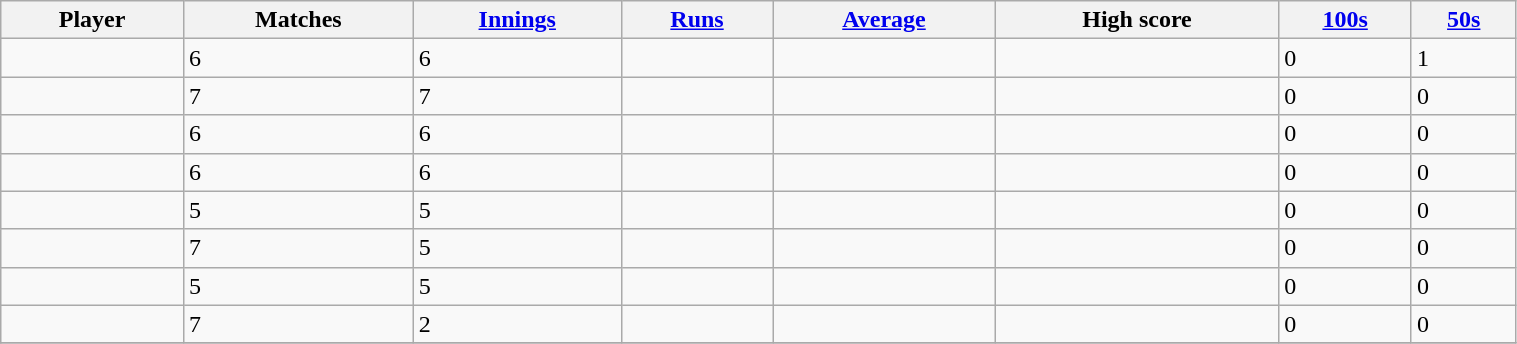<table class="wikitable sortable" style="width:80%;">
<tr>
<th>Player</th>
<th>Matches</th>
<th><a href='#'>Innings</a></th>
<th><a href='#'>Runs</a></th>
<th><a href='#'>Average</a></th>
<th>High score</th>
<th><a href='#'>100s</a></th>
<th><a href='#'>50s</a></th>
</tr>
<tr>
<td></td>
<td>6</td>
<td>6</td>
<td></td>
<td></td>
<td></td>
<td>0</td>
<td>1</td>
</tr>
<tr>
<td></td>
<td>7</td>
<td>7</td>
<td></td>
<td></td>
<td></td>
<td>0</td>
<td>0</td>
</tr>
<tr>
<td></td>
<td>6</td>
<td>6</td>
<td></td>
<td></td>
<td></td>
<td>0</td>
<td>0</td>
</tr>
<tr>
<td></td>
<td>6</td>
<td>6</td>
<td></td>
<td></td>
<td></td>
<td>0</td>
<td>0</td>
</tr>
<tr>
<td></td>
<td>5</td>
<td>5</td>
<td></td>
<td></td>
<td></td>
<td>0</td>
<td>0</td>
</tr>
<tr>
<td></td>
<td>7</td>
<td>5</td>
<td></td>
<td></td>
<td></td>
<td>0</td>
<td>0</td>
</tr>
<tr>
<td></td>
<td>5</td>
<td>5</td>
<td></td>
<td></td>
<td></td>
<td>0</td>
<td>0</td>
</tr>
<tr>
<td></td>
<td>7</td>
<td>2</td>
<td></td>
<td></td>
<td></td>
<td>0</td>
<td>0</td>
</tr>
<tr>
</tr>
</table>
